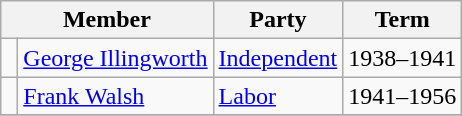<table class="wikitable">
<tr>
<th colspan="2">Member</th>
<th>Party</th>
<th>Term</th>
</tr>
<tr>
<td> </td>
<td><a href='#'>George Illingworth</a></td>
<td><a href='#'>Independent</a></td>
<td>1938–1941</td>
</tr>
<tr>
<td> </td>
<td><a href='#'>Frank Walsh</a></td>
<td><a href='#'>Labor</a></td>
<td>1941–1956</td>
</tr>
<tr>
</tr>
</table>
